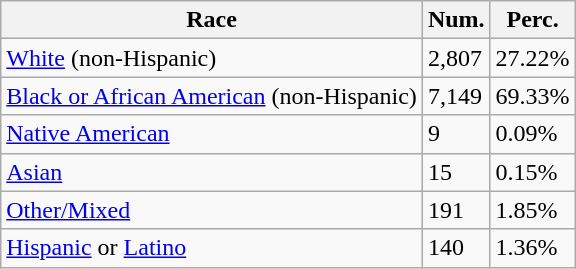<table class="wikitable">
<tr>
<th>Race</th>
<th>Num.</th>
<th>Perc.</th>
</tr>
<tr>
<td><a href='#'>White</a> (non-Hispanic)</td>
<td>2,807</td>
<td>27.22%</td>
</tr>
<tr>
<td><a href='#'>Black or African American</a> (non-Hispanic)</td>
<td>7,149</td>
<td>69.33%</td>
</tr>
<tr>
<td><a href='#'>Native American</a></td>
<td>9</td>
<td>0.09%</td>
</tr>
<tr>
<td><a href='#'>Asian</a></td>
<td>15</td>
<td>0.15%</td>
</tr>
<tr>
<td><a href='#'>Other/Mixed</a></td>
<td>191</td>
<td>1.85%</td>
</tr>
<tr>
<td><a href='#'>Hispanic</a> or <a href='#'>Latino</a></td>
<td>140</td>
<td>1.36%</td>
</tr>
</table>
